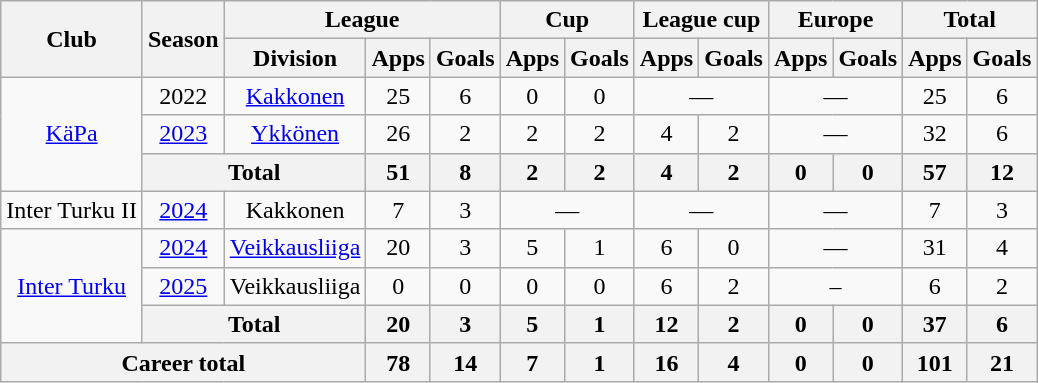<table class="wikitable" style="text-align:center">
<tr>
<th rowspan="2">Club</th>
<th rowspan="2">Season</th>
<th colspan="3">League</th>
<th colspan="2">Cup</th>
<th colspan="2">League cup</th>
<th colspan="2">Europe</th>
<th colspan="2">Total</th>
</tr>
<tr>
<th>Division</th>
<th>Apps</th>
<th>Goals</th>
<th>Apps</th>
<th>Goals</th>
<th>Apps</th>
<th>Goals</th>
<th>Apps</th>
<th>Goals</th>
<th>Apps</th>
<th>Goals</th>
</tr>
<tr>
<td rowspan="3"><a href='#'>KäPa</a></td>
<td>2022</td>
<td><a href='#'>Kakkonen</a></td>
<td>25</td>
<td>6</td>
<td>0</td>
<td>0</td>
<td colspan="2">—</td>
<td colspan="2">—</td>
<td>25</td>
<td>6</td>
</tr>
<tr>
<td><a href='#'>2023</a></td>
<td><a href='#'>Ykkönen</a></td>
<td>26</td>
<td>2</td>
<td>2</td>
<td>2</td>
<td>4</td>
<td>2</td>
<td colspan="2">—</td>
<td>32</td>
<td>6</td>
</tr>
<tr>
<th colspan="2">Total</th>
<th>51</th>
<th>8</th>
<th>2</th>
<th>2</th>
<th>4</th>
<th>2</th>
<th>0</th>
<th>0</th>
<th>57</th>
<th>12</th>
</tr>
<tr>
<td rowspan="1">Inter Turku II</td>
<td><a href='#'>2024</a></td>
<td>Kakkonen</td>
<td>7</td>
<td>3</td>
<td colspan="2">—</td>
<td colspan="2">—</td>
<td colspan="2">—</td>
<td>7</td>
<td>3</td>
</tr>
<tr>
<td rowspan="3"><a href='#'>Inter Turku</a></td>
<td><a href='#'>2024</a></td>
<td><a href='#'>Veikkausliiga</a></td>
<td>20</td>
<td>3</td>
<td>5</td>
<td>1</td>
<td>6</td>
<td>0</td>
<td colspan="2">—</td>
<td>31</td>
<td>4</td>
</tr>
<tr>
<td><a href='#'>2025</a></td>
<td>Veikkausliiga</td>
<td>0</td>
<td>0</td>
<td>0</td>
<td>0</td>
<td>6</td>
<td>2</td>
<td colspan=2>–</td>
<td>6</td>
<td>2</td>
</tr>
<tr>
<th colspan=2>Total</th>
<th>20</th>
<th>3</th>
<th>5</th>
<th>1</th>
<th>12</th>
<th>2</th>
<th>0</th>
<th>0</th>
<th>37</th>
<th>6</th>
</tr>
<tr>
<th colspan="3">Career total</th>
<th>78</th>
<th>14</th>
<th>7</th>
<th>1</th>
<th>16</th>
<th>4</th>
<th>0</th>
<th>0</th>
<th>101</th>
<th>21</th>
</tr>
</table>
